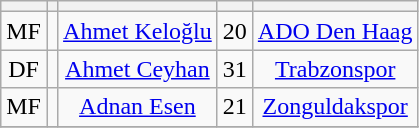<table class="wikitable sortable" style="text-align: center">
<tr>
<th></th>
<th></th>
<th></th>
<th></th>
<th></th>
</tr>
<tr>
<td>MF</td>
<td></td>
<td><a href='#'>Ahmet Keloğlu</a></td>
<td>20</td>
<td><a href='#'>ADO Den Haag</a></td>
</tr>
<tr>
<td>DF</td>
<td></td>
<td><a href='#'>Ahmet Ceyhan</a></td>
<td>31</td>
<td><a href='#'>Trabzonspor</a></td>
</tr>
<tr>
<td>MF</td>
<td></td>
<td><a href='#'>Adnan Esen</a></td>
<td>21</td>
<td><a href='#'>Zonguldakspor</a></td>
</tr>
<tr>
</tr>
</table>
